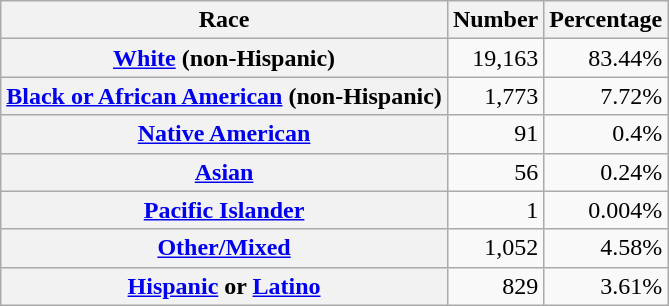<table class="wikitable" style="text-align:right">
<tr>
<th scope="col">Race</th>
<th scope="col">Number</th>
<th scope="col">Percentage</th>
</tr>
<tr>
<th scope="row"><a href='#'>White</a> (non-Hispanic)</th>
<td>19,163</td>
<td>83.44%</td>
</tr>
<tr>
<th scope="row"><a href='#'>Black or African American</a> (non-Hispanic)</th>
<td>1,773</td>
<td>7.72%</td>
</tr>
<tr>
<th scope="row"><a href='#'>Native American</a></th>
<td>91</td>
<td>0.4%</td>
</tr>
<tr>
<th scope="row"><a href='#'>Asian</a></th>
<td>56</td>
<td>0.24%</td>
</tr>
<tr>
<th scope="row"><a href='#'>Pacific Islander</a></th>
<td>1</td>
<td>0.004%</td>
</tr>
<tr>
<th scope="row"><a href='#'>Other/Mixed</a></th>
<td>1,052</td>
<td>4.58%</td>
</tr>
<tr>
<th scope="row"><a href='#'>Hispanic</a> or <a href='#'>Latino</a></th>
<td>829</td>
<td>3.61%</td>
</tr>
</table>
